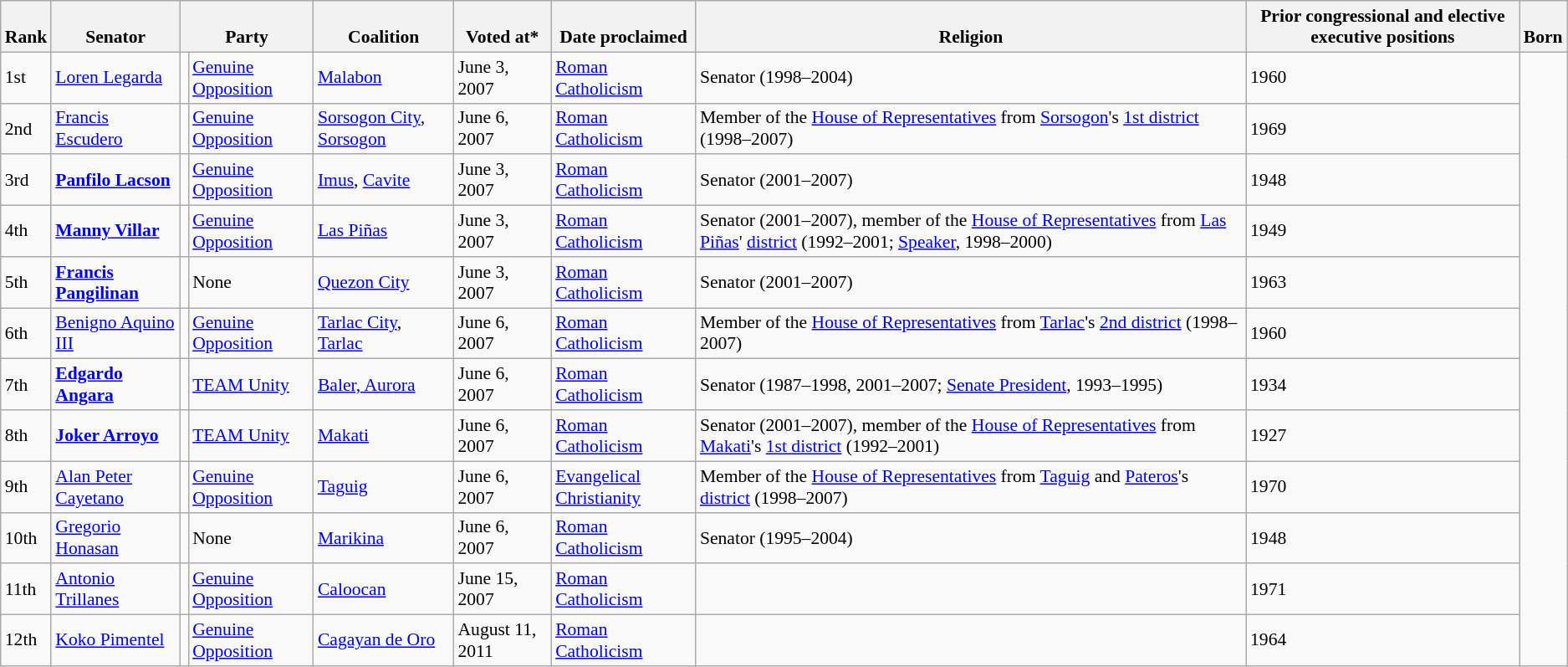<table class="wikitable" style="text-align:left; font-size:90%">
<tr valign=bottom>
<th>Rank</th>
<th>Senator</th>
<th colspan=2>Party</th>
<th>Coalition</th>
<th>Voted at*</th>
<th>Date proclaimed</th>
<th>Religion</th>
<th>Prior congressional and elective executive positions</th>
<th>Born</th>
</tr>
<tr>
<td>1st</td>
<td><a href='#'>Loren Legarda</a></td>
<td></td>
<td><a href='#'>Genuine Opposition</a></td>
<td><a href='#'>Malabon</a></td>
<td>June 3, 2007</td>
<td><a href='#'>Roman Catholicism</a></td>
<td>Senator (1998–2004)</td>
<td>1960</td>
</tr>
<tr>
<td>2nd</td>
<td><a href='#'>Francis Escudero</a></td>
<td></td>
<td><a href='#'>Genuine Opposition</a></td>
<td><a href='#'>Sorsogon City</a>, <a href='#'>Sorsogon</a></td>
<td>June 6, 2007</td>
<td><a href='#'>Roman Catholicism</a></td>
<td>Member of the <a href='#'>House of Representatives</a> from <a href='#'>Sorsogon</a>'s <a href='#'>1st district</a> (1998–2007)</td>
<td>1969</td>
</tr>
<tr>
<td>3rd</td>
<td><strong><a href='#'>Panfilo Lacson</a></strong></td>
<td></td>
<td><a href='#'>Genuine Opposition</a></td>
<td><a href='#'>Imus</a>, <a href='#'>Cavite</a></td>
<td>June 3, 2007</td>
<td><a href='#'>Roman Catholicism</a></td>
<td>Senator (2001–2007)</td>
<td>1948</td>
</tr>
<tr>
<td>4th</td>
<td><strong><a href='#'>Manny Villar</a></strong></td>
<td></td>
<td><a href='#'>Genuine Opposition</a></td>
<td><a href='#'>Las Piñas</a></td>
<td>June 3, 2007</td>
<td><a href='#'>Roman Catholicism</a></td>
<td>Senator (2001–2007), member of the <a href='#'>House of Representatives</a> from <a href='#'>Las Piñas</a>' <a href='#'>district</a> (1992–2001; <a href='#'>Speaker</a>, 1998–2000)</td>
<td>1949</td>
</tr>
<tr>
<td>5th</td>
<td><strong><a href='#'>Francis Pangilinan</a></strong></td>
<td></td>
<td>None</td>
<td><a href='#'>Quezon City</a></td>
<td>June 3, 2007</td>
<td><a href='#'>Roman Catholicism</a></td>
<td>Senator (2001–2007)</td>
<td>1963</td>
</tr>
<tr>
<td>6th</td>
<td><a href='#'>Benigno Aquino III</a></td>
<td></td>
<td><a href='#'>Genuine Opposition</a></td>
<td><a href='#'>Tarlac City</a>, <a href='#'>Tarlac</a></td>
<td>June 6, 2007</td>
<td><a href='#'>Roman Catholicism</a></td>
<td>Member of the <a href='#'>House of Representatives</a> from <a href='#'>Tarlac</a>'s <a href='#'>2nd district</a> (1998–2007)</td>
<td>1960</td>
</tr>
<tr>
<td>7th</td>
<td><strong><a href='#'>Edgardo Angara</a></strong></td>
<td></td>
<td><a href='#'>TEAM Unity</a></td>
<td><a href='#'>Baler, Aurora</a></td>
<td>June 6, 2007</td>
<td><a href='#'>Roman Catholicism</a></td>
<td>Senator (1987–1998, 2001–2007; <a href='#'>Senate President</a>, 1993–1995)</td>
<td>1934</td>
</tr>
<tr>
<td>8th</td>
<td><strong><a href='#'>Joker Arroyo</a></strong></td>
<td></td>
<td><a href='#'>TEAM Unity</a></td>
<td><a href='#'>Makati</a></td>
<td>June 6, 2007</td>
<td><a href='#'>Roman Catholicism</a></td>
<td>Senator (2001–2007), member of the <a href='#'>House of Representatives</a> from <a href='#'>Makati</a>'s <a href='#'>1st district</a> (1992–2001)</td>
<td>1927</td>
</tr>
<tr>
<td>9th</td>
<td><a href='#'>Alan Peter Cayetano</a></td>
<td></td>
<td><a href='#'>Genuine Opposition</a></td>
<td><a href='#'>Taguig</a></td>
<td>June 6, 2007</td>
<td><a href='#'>Evangelical Christianity</a></td>
<td>Member of the <a href='#'>House of Representatives</a> from <a href='#'>Taguig</a> and <a href='#'>Pateros</a>'s <a href='#'>district</a> (1998–2007)</td>
<td>1970</td>
</tr>
<tr>
<td>10th</td>
<td><a href='#'>Gregorio Honasan</a></td>
<td></td>
<td>None</td>
<td><a href='#'>Marikina</a></td>
<td>June 6, 2007</td>
<td><a href='#'>Roman Catholicism</a></td>
<td>Senator (1995–2004)</td>
<td>1948</td>
</tr>
<tr>
<td>11th</td>
<td><a href='#'>Antonio Trillanes</a></td>
<td></td>
<td><a href='#'>Genuine Opposition</a></td>
<td><a href='#'>Caloocan</a></td>
<td>June 15, 2007</td>
<td><a href='#'>Roman Catholicism</a></td>
<td></td>
<td>1971</td>
</tr>
<tr>
<td>12th</td>
<td><a href='#'>Koko Pimentel</a></td>
<td></td>
<td><a href='#'>Genuine Opposition</a></td>
<td><a href='#'>Cagayan de Oro</a></td>
<td>August 11, 2011</td>
<td><a href='#'>Roman Catholicism</a></td>
<td></td>
<td>1964</td>
</tr>
</table>
